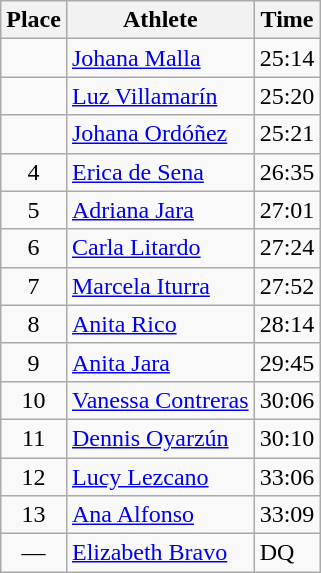<table class=wikitable>
<tr>
<th>Place</th>
<th>Athlete</th>
<th>Time</th>
</tr>
<tr>
<td align=center></td>
<td><a href='#'>Johana Malla</a> </td>
<td>25:14</td>
</tr>
<tr>
<td align=center></td>
<td><a href='#'>Luz Villamarín</a> </td>
<td>25:20</td>
</tr>
<tr>
<td align=center></td>
<td><a href='#'>Johana Ordóñez</a> </td>
<td>25:21</td>
</tr>
<tr>
<td align=center>4</td>
<td><a href='#'>Erica de Sena</a> </td>
<td>26:35</td>
</tr>
<tr>
<td align=center>5</td>
<td><a href='#'>Adriana Jara</a> </td>
<td>27:01</td>
</tr>
<tr>
<td align=center>6</td>
<td><a href='#'>Carla Litardo</a> </td>
<td>27:24</td>
</tr>
<tr>
<td align=center>7</td>
<td><a href='#'>Marcela Iturra</a> </td>
<td>27:52</td>
</tr>
<tr>
<td align=center>8</td>
<td><a href='#'>Anita Rico</a> </td>
<td>28:14</td>
</tr>
<tr>
<td align=center>9</td>
<td><a href='#'>Anita Jara</a> </td>
<td>29:45</td>
</tr>
<tr>
<td align=center>10</td>
<td><a href='#'>Vanessa Contreras</a> </td>
<td>30:06</td>
</tr>
<tr>
<td align=center>11</td>
<td><a href='#'>Dennis Oyarzún</a> </td>
<td>30:10</td>
</tr>
<tr>
<td align=center>12</td>
<td><a href='#'>Lucy Lezcano</a> </td>
<td>33:06</td>
</tr>
<tr>
<td align=center>13</td>
<td><a href='#'>Ana Alfonso</a> </td>
<td>33:09</td>
</tr>
<tr>
<td align=center>—</td>
<td><a href='#'>Elizabeth Bravo</a> </td>
<td>DQ</td>
</tr>
</table>
